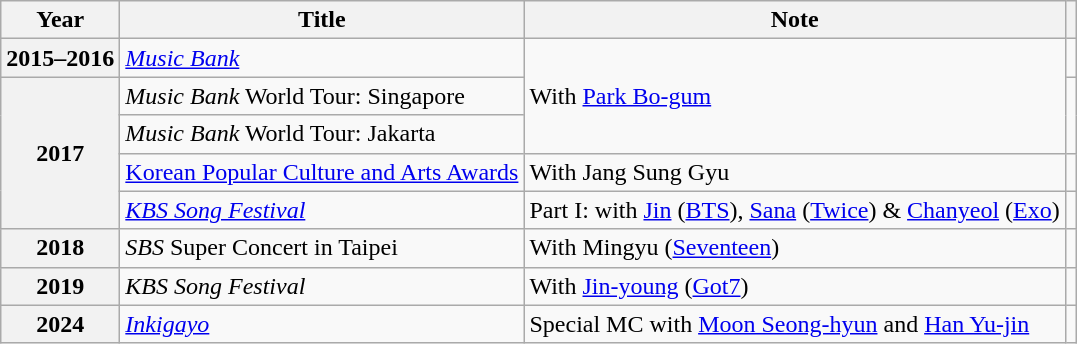<table class="wikitable plainrowheaders sortable">
<tr>
<th scope="col">Year</th>
<th scope="col">Title</th>
<th scope="col">Note</th>
<th scope="col" class="unsortable"></th>
</tr>
<tr>
<th scope="row">2015–2016</th>
<td><em><a href='#'>Music Bank</a></em></td>
<td rowspan="3">With <a href='#'>Park Bo-gum</a></td>
<td style="text-align:center"></td>
</tr>
<tr>
<th scope="row" rowspan="4">2017</th>
<td><em>Music Bank</em> World Tour: Singapore</td>
<td rowspan="2" style="text-align:center"></td>
</tr>
<tr>
<td><em>Music Bank</em> World Tour: Jakarta</td>
</tr>
<tr>
<td><a href='#'>Korean Popular Culture and Arts Awards</a></td>
<td>With Jang Sung Gyu</td>
<td style="text-align:center"></td>
</tr>
<tr>
<td><em><a href='#'>KBS Song Festival</a></em></td>
<td>Part I: with <a href='#'>Jin</a> (<a href='#'>BTS</a>), <a href='#'>Sana</a> (<a href='#'>Twice</a>) & <a href='#'>Chanyeol</a> (<a href='#'>Exo</a>)</td>
<td style="text-align:center"></td>
</tr>
<tr>
<th scope="row">2018</th>
<td><em>SBS</em> Super Concert in Taipei</td>
<td>With Mingyu (<a href='#'>Seventeen</a>)</td>
<td style="text-align:center"></td>
</tr>
<tr>
<th scope="row">2019</th>
<td><em>KBS Song Festival</em></td>
<td>With <a href='#'>Jin-young</a> (<a href='#'>Got7</a>)</td>
<td style="text-align:center"></td>
</tr>
<tr>
<th scope="row">2024</th>
<td><em><a href='#'>Inkigayo</a></em></td>
<td>Special MC with <a href='#'>Moon Seong-hyun</a> and <a href='#'>Han Yu-jin</a></td>
<td style="text-align:center"></td>
</tr>
</table>
